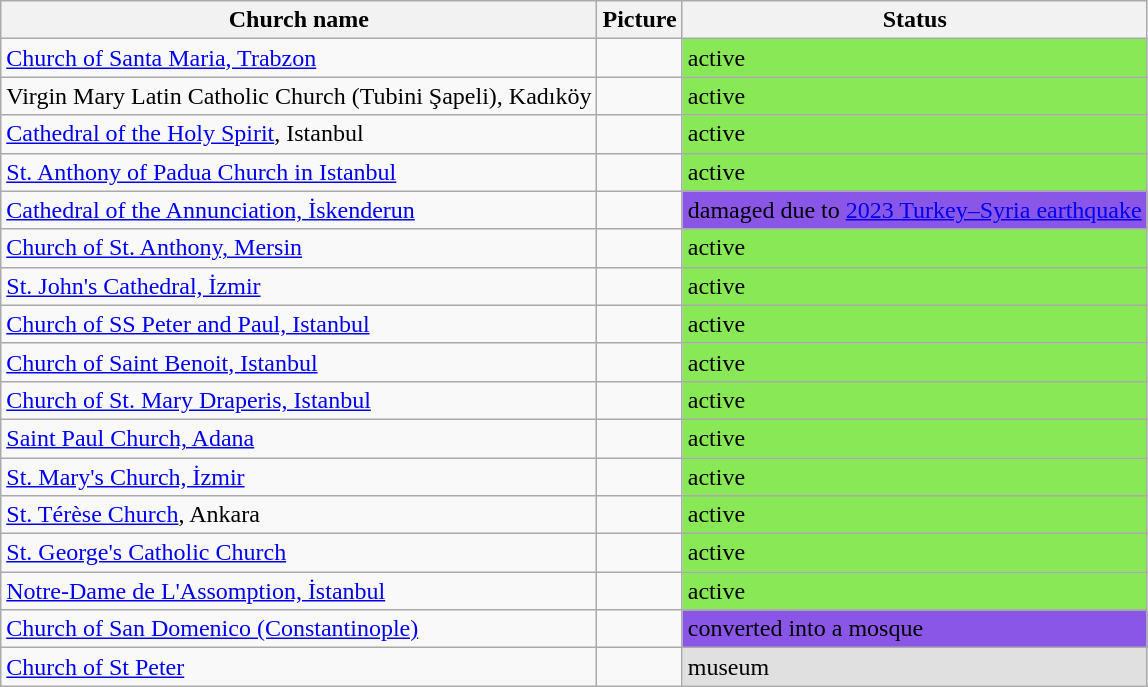<table class="wikitable sortable">
<tr>
<th>Church name</th>
<th>Picture</th>
<th>Status</th>
</tr>
<tr>
<td><a href='#'>Church of Santa Maria, Trabzon</a></td>
<td></td>
<td style="background:#89E856">active</td>
</tr>
<tr>
<td>Virgin Mary Latin Catholic Church (Tubini Şapeli), Kadıköy</td>
<td></td>
<td style="background:#89E856">active</td>
</tr>
<tr>
<td><a href='#'>Cathedral of the Holy Spirit</a>, Istanbul</td>
<td></td>
<td style="background:#89E856">active</td>
</tr>
<tr>
<td><a href='#'>St. Anthony of Padua Church in Istanbul</a></td>
<td></td>
<td style="background:#89E856">active</td>
</tr>
<tr>
<td><a href='#'>Cathedral of the Annunciation, İskenderun</a></td>
<td></td>
<td style="background:#8956E8">damaged due to <a href='#'><span>2023 Turkey–Syria earthquake</span></a></td>
</tr>
<tr>
<td><a href='#'>Church of St. Anthony, Mersin</a></td>
<td></td>
<td style="background:#89E856">active</td>
</tr>
<tr>
<td><a href='#'>St. John's Cathedral, İzmir</a></td>
<td></td>
<td style="background:#89E856">active</td>
</tr>
<tr>
<td><a href='#'>Church of SS Peter and Paul, Istanbul</a></td>
<td></td>
<td style="background:#89E856">active</td>
</tr>
<tr>
<td><a href='#'>Church of Saint Benoit, Istanbul</a></td>
<td></td>
<td style="background:#89E856">active</td>
</tr>
<tr>
<td><a href='#'>Church of St. Mary Draperis, Istanbul</a></td>
<td></td>
<td style="background:#89E856">active</td>
</tr>
<tr>
<td><a href='#'>Saint Paul Church, Adana</a></td>
<td></td>
<td style="background:#89E856">active</td>
</tr>
<tr>
<td><a href='#'>St. Mary's Church, İzmir</a></td>
<td></td>
<td style="background:#89E856">active</td>
</tr>
<tr>
<td><a href='#'>St. Térèse Church</a>, Ankara</td>
<td></td>
<td style="background:#89E856">active</td>
</tr>
<tr>
<td><a href='#'>St. George's Catholic Church</a></td>
<td></td>
<td style="background:#89E856">active</td>
</tr>
<tr>
<td><a href='#'>Notre-Dame de L'Assomption, İstanbul</a></td>
<td></td>
<td style="background:#89E856">active</td>
</tr>
<tr>
<td><a href='#'>Church of San Domenico (Constantinople)</a></td>
<td></td>
<td style="background:#8956E8">converted into a mosque</td>
</tr>
<tr>
<td><a href='#'>Church of St Peter</a></td>
<td></td>
<td style="background:#E0E0E0">museum</td>
</tr>
</table>
